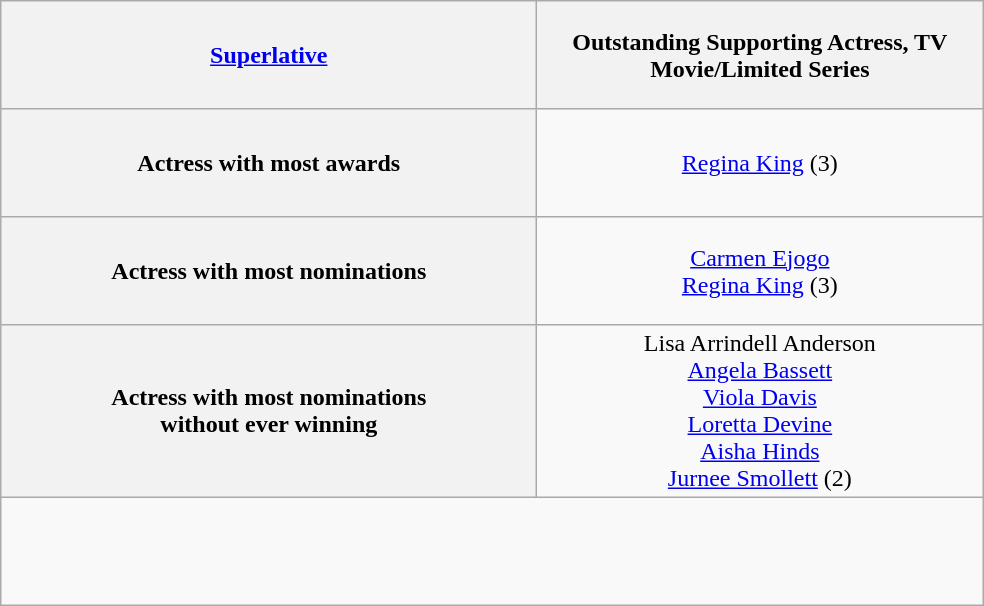<table class="wikitable" style="text-align: center">
<tr style="height:4.5em;">
<th width="350"><strong><a href='#'>Superlative</a></strong></th>
<th colspan="2" width="290"><strong> Outstanding Supporting Actress, TV Movie/Limited Series</strong></th>
</tr>
<tr style="height:4.5em;">
<th width="350">Actress with most awards</th>
<td><a href='#'>Regina King</a> (3)</td>
</tr>
<tr style="height:4.5em;">
<th>Actress with most nominations</th>
<td><a href='#'>Carmen Ejogo</a><br><a href='#'>Regina King</a> (3)</td>
</tr>
<tr style="height:4.5em;">
<th>Actress with most nominations <br> without ever winning</th>
<td>Lisa Arrindell Anderson<br><a href='#'>Angela Bassett</a><br><a href='#'>Viola Davis</a><br><a href='#'>Loretta Devine</a><br><a href='#'>Aisha Hinds</a><br><a href='#'>Jurnee Smollett</a> (2)</td>
</tr>
<tr style="height:4.5em;">
</tr>
</table>
